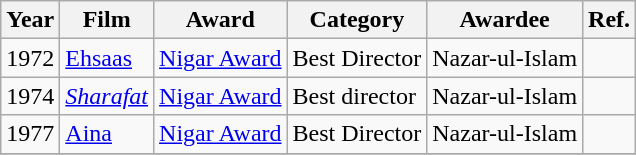<table class="wikitable">
<tr>
<th>Year</th>
<th>Film</th>
<th>Award</th>
<th>Category</th>
<th>Awardee</th>
<th>Ref.</th>
</tr>
<tr>
<td>1972</td>
<td><a href='#'>Ehsaas</a></td>
<td><a href='#'>Nigar Award</a></td>
<td>Best Director</td>
<td>Nazar-ul-Islam</td>
<td></td>
</tr>
<tr>
<td>1974</td>
<td><em><a href='#'>Sharafat</a></em></td>
<td><a href='#'>Nigar Award</a></td>
<td>Best director</td>
<td>Nazar-ul-Islam</td>
<td></td>
</tr>
<tr>
<td>1977</td>
<td><a href='#'>Aina</a></td>
<td><a href='#'>Nigar Award</a></td>
<td>Best Director</td>
<td>Nazar-ul-Islam</td>
<td></td>
</tr>
<tr>
</tr>
</table>
